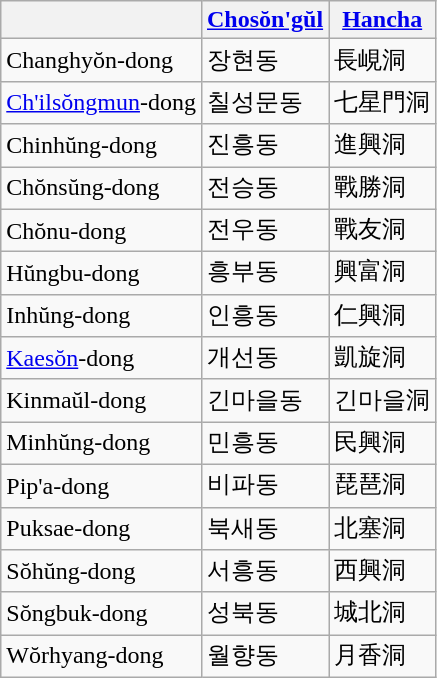<table class="wikitable">
<tr>
<th></th>
<th><a href='#'>Chosŏn'gŭl</a></th>
<th><a href='#'>Hancha</a></th>
</tr>
<tr>
<td>Changhyŏn-dong</td>
<td>장현동</td>
<td>長峴洞</td>
</tr>
<tr>
<td><a href='#'>Ch'ilsŏngmun</a>-dong</td>
<td>칠성문동</td>
<td>七星門洞</td>
</tr>
<tr>
<td>Chinhŭng-dong</td>
<td>진흥동</td>
<td>進興洞</td>
</tr>
<tr>
<td>Chŏnsŭng-dong</td>
<td>전승동</td>
<td>戰勝洞</td>
</tr>
<tr>
<td>Chŏnu-dong</td>
<td>전우동</td>
<td>戰友洞</td>
</tr>
<tr>
<td>Hŭngbu-dong</td>
<td>흥부동</td>
<td>興富洞</td>
</tr>
<tr>
<td>Inhŭng-dong</td>
<td>인흥동</td>
<td>仁興洞</td>
</tr>
<tr>
<td><a href='#'>Kaesŏn</a>-dong</td>
<td>개선동</td>
<td>凱旋洞</td>
</tr>
<tr>
<td>Kinmaŭl-dong</td>
<td>긴마을동</td>
<td>긴마을洞</td>
</tr>
<tr>
<td>Minhŭng-dong</td>
<td>민흥동</td>
<td>民興洞</td>
</tr>
<tr>
<td>Pip'a-dong</td>
<td>비파동</td>
<td>琵琶洞</td>
</tr>
<tr>
<td>Puksae-dong</td>
<td>북새동</td>
<td>北塞洞</td>
</tr>
<tr>
<td>Sŏhŭng-dong</td>
<td>서흥동</td>
<td>西興洞</td>
</tr>
<tr>
<td>Sŏngbuk-dong</td>
<td>성북동</td>
<td>城北洞</td>
</tr>
<tr>
<td>Wŏrhyang-dong</td>
<td>월향동</td>
<td>月香洞</td>
</tr>
</table>
